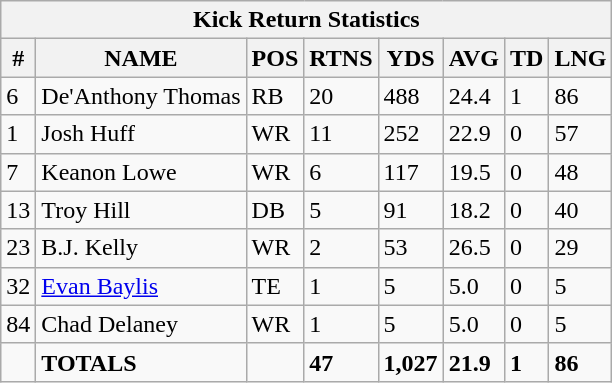<table class="wikitable sortable collapsible collapsed">
<tr>
<th colspan="8">Kick Return Statistics</th>
</tr>
<tr>
<th>#</th>
<th>NAME</th>
<th>POS</th>
<th>RTNS</th>
<th>YDS</th>
<th>AVG</th>
<th>TD</th>
<th>LNG</th>
</tr>
<tr>
<td>6</td>
<td>De'Anthony Thomas</td>
<td>RB</td>
<td>20</td>
<td>488</td>
<td>24.4</td>
<td>1</td>
<td>86</td>
</tr>
<tr>
<td>1</td>
<td>Josh Huff</td>
<td>WR</td>
<td>11</td>
<td>252</td>
<td>22.9</td>
<td>0</td>
<td>57</td>
</tr>
<tr>
<td>7</td>
<td>Keanon Lowe</td>
<td>WR</td>
<td>6</td>
<td>117</td>
<td>19.5</td>
<td>0</td>
<td>48</td>
</tr>
<tr>
<td>13</td>
<td>Troy Hill</td>
<td>DB</td>
<td>5</td>
<td>91</td>
<td>18.2</td>
<td>0</td>
<td>40</td>
</tr>
<tr>
<td>23</td>
<td>B.J. Kelly</td>
<td>WR</td>
<td>2</td>
<td>53</td>
<td>26.5</td>
<td>0</td>
<td>29</td>
</tr>
<tr>
<td>32</td>
<td><a href='#'>Evan Baylis</a></td>
<td>TE</td>
<td>1</td>
<td>5</td>
<td>5.0</td>
<td>0</td>
<td>5</td>
</tr>
<tr>
<td>84</td>
<td>Chad Delaney</td>
<td>WR</td>
<td>1</td>
<td>5</td>
<td>5.0</td>
<td>0</td>
<td>5</td>
</tr>
<tr>
<td></td>
<td><strong>TOTALS</strong></td>
<td></td>
<td><strong>47</strong></td>
<td><strong>1,027</strong></td>
<td><strong>21.9</strong></td>
<td><strong>1</strong></td>
<td><strong>86</strong></td>
</tr>
</table>
